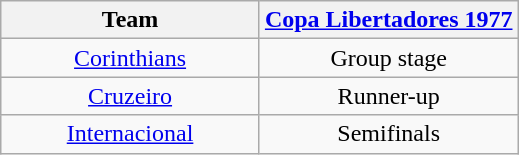<table class="wikitable">
<tr>
<th width= 50%>Team</th>
<th width= 50%><a href='#'>Copa Libertadores 1977</a></th>
</tr>
<tr align="center">
<td><a href='#'>Corinthians</a></td>
<td>Group stage</td>
</tr>
<tr align="center">
<td><a href='#'>Cruzeiro</a></td>
<td>Runner-up</td>
</tr>
<tr align="center">
<td><a href='#'>Internacional</a></td>
<td>Semifinals</td>
</tr>
</table>
